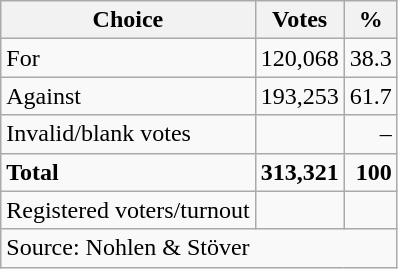<table class=wikitable style=text-align:right>
<tr>
<th>Choice</th>
<th>Votes</th>
<th>%</th>
</tr>
<tr>
<td align=left>For</td>
<td>120,068</td>
<td>38.3</td>
</tr>
<tr>
<td align=left>Against</td>
<td>193,253</td>
<td>61.7</td>
</tr>
<tr>
<td align=left>Invalid/blank votes</td>
<td></td>
<td>–</td>
</tr>
<tr>
<td align=left><strong>Total</strong></td>
<td><strong>313,321</strong></td>
<td><strong>100</strong></td>
</tr>
<tr>
<td align=left>Registered voters/turnout</td>
<td></td>
<td></td>
</tr>
<tr>
<td align=left colspan=3>Source: Nohlen & Stöver</td>
</tr>
</table>
